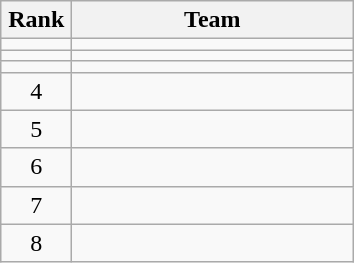<table class="wikitable" style="text-align: center;">
<tr>
<th width=40>Rank</th>
<th width=180>Team</th>
</tr>
<tr align=center>
<td></td>
<td style="text-align:left;"></td>
</tr>
<tr align=center>
<td></td>
<td style="text-align:left;"></td>
</tr>
<tr align=center>
<td></td>
<td style="text-align:left;"></td>
</tr>
<tr align=center>
<td>4</td>
<td style="text-align:left;"></td>
</tr>
<tr align=center>
<td>5</td>
<td style="text-align:left;"></td>
</tr>
<tr align=center>
<td>6</td>
<td style="text-align:left;"></td>
</tr>
<tr align=center>
<td>7</td>
<td style="text-align:left;"></td>
</tr>
<tr align=center>
<td>8</td>
<td style="text-align:left;"></td>
</tr>
</table>
